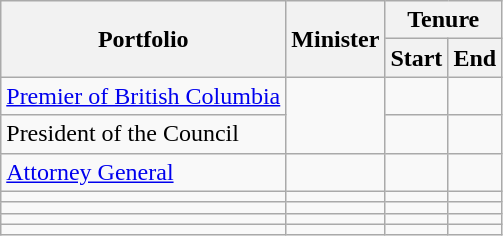<table class="wikitable sortable">
<tr>
<th colspan="1" rowspan="2">Portfolio</th>
<th rowspan="2">Minister</th>
<th colspan="2">Tenure</th>
</tr>
<tr>
<th>Start</th>
<th>End</th>
</tr>
<tr>
<td><a href='#'>Premier of British Columbia</a></td>
<td rowspan="2"></td>
<td></td>
<td></td>
</tr>
<tr>
<td>President of the Council</td>
<td></td>
<td></td>
</tr>
<tr>
<td><a href='#'>Attorney General</a></td>
<td></td>
<td></td>
<td></td>
</tr>
<tr>
<td></td>
<td></td>
<td></td>
<td></td>
</tr>
<tr>
<td></td>
<td></td>
<td></td>
<td></td>
</tr>
<tr>
<td></td>
<td></td>
<td></td>
<td></td>
</tr>
<tr>
<td></td>
<td></td>
<td></td>
<td></td>
</tr>
</table>
